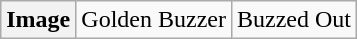<table class="wikitable">
<tr>
<th>Image</th>
<td> Golden Buzzer</td>
<td> Buzzed Out</td>
</tr>
</table>
